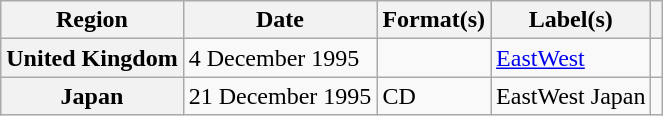<table class="wikitable plainrowheaders">
<tr>
<th scope="col">Region</th>
<th scope="col">Date</th>
<th scope="col">Format(s)</th>
<th scope="col">Label(s)</th>
<th scope="col"></th>
</tr>
<tr>
<th scope="row">United Kingdom</th>
<td>4 December 1995</td>
<td></td>
<td><a href='#'>EastWest</a></td>
<td></td>
</tr>
<tr>
<th scope="row">Japan</th>
<td>21 December 1995</td>
<td>CD</td>
<td>EastWest Japan</td>
<td></td>
</tr>
</table>
